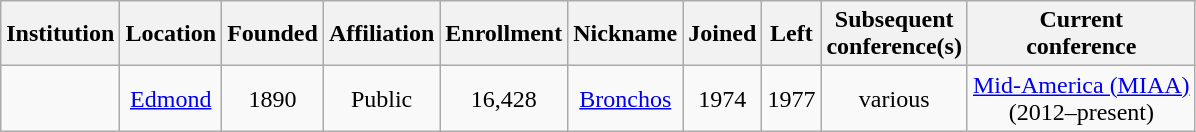<table class="wikitable sortable" style="text-align:center">
<tr>
<th>Institution</th>
<th>Location</th>
<th>Founded</th>
<th>Affiliation</th>
<th>Enrollment</th>
<th>Nickname</th>
<th>Joined</th>
<th>Left</th>
<th>Subsequent<br>conference(s)</th>
<th>Current<br>conference</th>
</tr>
<tr>
<td></td>
<td><a href='#'>Edmond</a></td>
<td>1890</td>
<td>Public</td>
<td>16,428</td>
<td><a href='#'>Bronchos</a></td>
<td>1974</td>
<td>1977</td>
<td>various</td>
<td><a href='#'>Mid-America (MIAA)</a><br>(2012–present)</td>
</tr>
</table>
